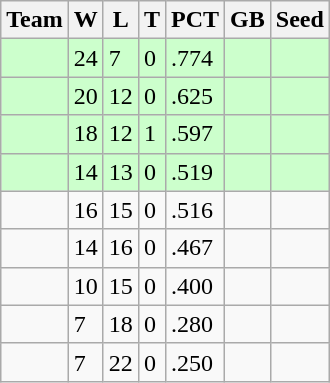<table class=wikitable>
<tr>
<th>Team</th>
<th>W</th>
<th>L</th>
<th>T</th>
<th>PCT</th>
<th>GB</th>
<th>Seed</th>
</tr>
<tr bgcolor=#ccffcc>
<td></td>
<td>24</td>
<td>7</td>
<td>0</td>
<td>.774</td>
<td></td>
<td></td>
</tr>
<tr bgcolor=#ccffcc>
<td></td>
<td>20</td>
<td>12</td>
<td>0</td>
<td>.625</td>
<td></td>
<td></td>
</tr>
<tr bgcolor=#ccffcc>
<td></td>
<td>18</td>
<td>12</td>
<td>1</td>
<td>.597</td>
<td></td>
<td></td>
</tr>
<tr bgcolor=#ccffcc>
<td></td>
<td>14</td>
<td>13</td>
<td>0</td>
<td>.519</td>
<td></td>
<td></td>
</tr>
<tr>
<td></td>
<td>16</td>
<td>15</td>
<td>0</td>
<td>.516</td>
<td></td>
<td></td>
</tr>
<tr>
<td></td>
<td>14</td>
<td>16</td>
<td>0</td>
<td>.467</td>
<td></td>
<td></td>
</tr>
<tr>
<td></td>
<td>10</td>
<td>15</td>
<td>0</td>
<td>.400</td>
<td></td>
<td></td>
</tr>
<tr>
<td></td>
<td>7</td>
<td>18</td>
<td>0</td>
<td>.280</td>
<td></td>
<td></td>
</tr>
<tr>
<td></td>
<td>7</td>
<td>22</td>
<td>0</td>
<td>.250</td>
<td></td>
<td></td>
</tr>
</table>
